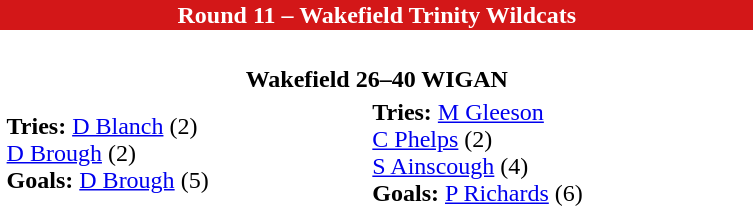<table class="toccolours collapsible collapsed" border="0" align="right" width="40%" style="margin:1em;">
<tr>
<th colspan=2 style="background:#D31718; color:#FFFFFF;">Round 11 – Wakefield Trinity Wildcats</th>
</tr>
<tr>
<td><br><table border=0 width=100%>
<tr>
<th colspan=2>Wakefield 26–40 WIGAN</th>
</tr>
<tr>
<td><strong>Tries:</strong> <a href='#'>D Blanch</a> (2)<br><a href='#'>D Brough</a> (2)<br><strong>Goals:</strong> <a href='#'>D Brough</a> (5)</td>
<td><strong>Tries:</strong> <a href='#'>M Gleeson</a><br><a href='#'>C Phelps</a> (2)<br><a href='#'>S Ainscough</a> (4)<br><strong>Goals:</strong> <a href='#'>P Richards</a> (6)</td>
</tr>
</table>
</td>
</tr>
</table>
